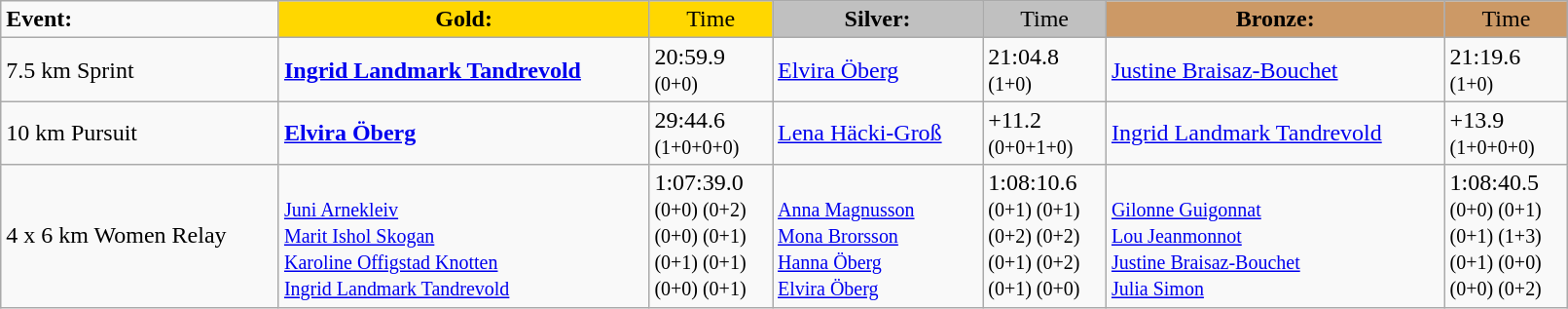<table class="wikitable" width=85%>
<tr>
<td><strong>Event:</strong></td>
<td style="text-align:center;background-color:gold;"><strong>Gold:</strong></td>
<td style="text-align:center;background-color:gold;">Time</td>
<td style="text-align:center;background-color:silver;"><strong>Silver:</strong></td>
<td style="text-align:center;background-color:silver;">Time</td>
<td style="text-align:center;background-color:#CC9966;"><strong>Bronze:</strong></td>
<td style="text-align:center;background-color:#CC9966;">Time</td>
</tr>
<tr>
<td>7.5 km Sprint</td>
<td><strong><a href='#'>Ingrid Landmark Tandrevold</a></strong><br><small></small></td>
<td>20:59.9<br><small>(0+0)</small></td>
<td><a href='#'>Elvira Öberg</a><br><small></small></td>
<td>21:04.8<br><small>(1+0)</small></td>
<td><a href='#'>Justine Braisaz-Bouchet</a><br><small></small></td>
<td>21:19.6<br><small>(1+0)</small></td>
</tr>
<tr>
<td>10 km Pursuit</td>
<td><strong><a href='#'>Elvira Öberg</a></strong><br><small></small></td>
<td>29:44.6<br><small>(1+0+0+0)</small></td>
<td><a href='#'>Lena Häcki-Groß</a><br><small></small></td>
<td>+11.2<br><small>(0+0+1+0)</small></td>
<td><a href='#'>Ingrid Landmark Tandrevold</a><br><small></small></td>
<td>+13.9<br><small>(1+0+0+0)</small></td>
</tr>
<tr>
<td>4 x 6 km Women Relay</td>
<td><strong></strong><br><small><a href='#'>Juni Arnekleiv</a><br><a href='#'>Marit Ishol Skogan</a><br><a href='#'>Karoline Offigstad Knotten</a><br><a href='#'>Ingrid Landmark Tandrevold</a></small></td>
<td>1:07:39.0<br><small>(0+0) (0+2)<br>(0+0) (0+1)<br>(0+1) (0+1)<br>(0+0) (0+1)<br></small></td>
<td><br><small><a href='#'>Anna Magnusson</a><br><a href='#'>Mona Brorsson</a><br><a href='#'>Hanna Öberg</a><br><a href='#'>Elvira Öberg</a></small></td>
<td>1:08:10.6<br><small>(0+1) (0+1)<br>(0+2) (0+2)<br>(0+1) (0+2)<br>(0+1) (0+0)<br></small></td>
<td><br><small><a href='#'>Gilonne Guigonnat</a><br><a href='#'>Lou Jeanmonnot</a><br><a href='#'>Justine Braisaz-Bouchet</a><br><a href='#'>Julia Simon</a></small></td>
<td>1:08:40.5<br><small>(0+0) (0+1)<br>(0+1) (1+3)<br>(0+1) (0+0)<br>(0+0) (0+2)</small></td>
</tr>
</table>
